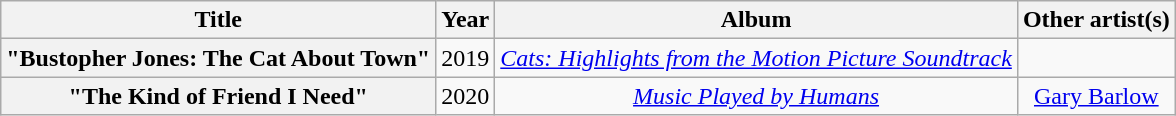<table class="wikitable plainrowheaders" style="text-align:center;">
<tr>
<th scope="col">Title</th>
<th scope="col">Year</th>
<th scope="col">Album</th>
<th scope="col">Other artist(s)</th>
</tr>
<tr>
<th scope="row">"Bustopher Jones: The Cat About Town"<br><span></span></th>
<td>2019</td>
<td><em><a href='#'>Cats: Highlights from the Motion Picture Soundtrack</a></em></td>
<td></td>
</tr>
<tr>
<th scope="row">"The Kind of Friend I Need"<br><span></span></th>
<td>2020</td>
<td><em><a href='#'>Music Played by Humans</a></em></td>
<td><a href='#'>Gary Barlow</a></td>
</tr>
</table>
